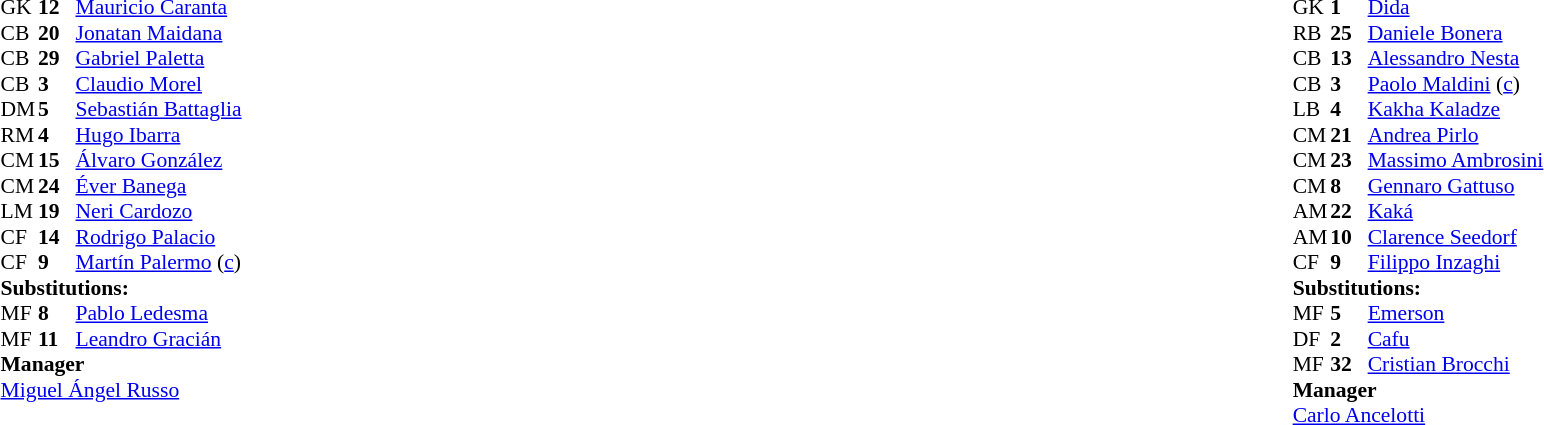<table width=100%>
<tr>
<td valign="top" width="40%"><br><table style="font-size: 90%" cellspacing="0" cellpadding="0">
<tr>
<th width=25></th>
<th width=25></th>
</tr>
<tr>
<td>GK</td>
<td><strong>12</strong></td>
<td> <a href='#'>Mauricio Caranta</a></td>
</tr>
<tr>
<td>CB</td>
<td><strong>20</strong></td>
<td> <a href='#'>Jonatan Maidana</a></td>
</tr>
<tr>
<td>CB</td>
<td><strong>29</strong></td>
<td> <a href='#'>Gabriel Paletta</a></td>
<td></td>
</tr>
<tr>
<td>CB</td>
<td><strong>3</strong></td>
<td> <a href='#'>Claudio Morel</a></td>
</tr>
<tr>
<td>DM</td>
<td><strong>5</strong></td>
<td> <a href='#'>Sebastián Battaglia</a></td>
<td></td>
</tr>
<tr>
<td>RM</td>
<td><strong>4</strong></td>
<td> <a href='#'>Hugo Ibarra</a></td>
<td></td>
</tr>
<tr>
<td>CM</td>
<td><strong>15</strong></td>
<td> <a href='#'>Álvaro González</a></td>
<td></td>
<td></td>
</tr>
<tr>
<td>CM</td>
<td><strong>24</strong></td>
<td> <a href='#'>Éver Banega</a></td>
</tr>
<tr>
<td>LM</td>
<td><strong>19</strong></td>
<td> <a href='#'>Neri Cardozo</a></td>
<td></td>
<td></td>
</tr>
<tr>
<td>CF</td>
<td><strong>14</strong></td>
<td> <a href='#'>Rodrigo Palacio</a></td>
</tr>
<tr>
<td>CF</td>
<td><strong>9</strong></td>
<td> <a href='#'>Martín Palermo</a> (<a href='#'>c</a>)</td>
</tr>
<tr>
<td colspan="3"><strong>Substitutions:</strong></td>
</tr>
<tr>
<td>MF</td>
<td><strong>8</strong></td>
<td> <a href='#'>Pablo Ledesma</a></td>
<td></td>
<td></td>
</tr>
<tr>
<td>MF</td>
<td><strong>11</strong></td>
<td> <a href='#'>Leandro Gracián</a></td>
<td></td>
<td></td>
</tr>
<tr>
<td colspan="3"><strong>Manager</strong></td>
</tr>
<tr>
<td colspan="3"> <a href='#'>Miguel Ángel Russo</a></td>
</tr>
</table>
</td>
<td valign="top"></td>
<td valign="top" width="50%"><br><table style="font-size: 90%" cellspacing="0" cellpadding="0" align=center>
<tr>
<th width=25></th>
<th width=25></th>
</tr>
<tr>
<td>GK</td>
<td><strong>1</strong></td>
<td> <a href='#'>Dida</a></td>
</tr>
<tr>
<td>RB</td>
<td><strong>25</strong></td>
<td> <a href='#'>Daniele Bonera</a></td>
</tr>
<tr>
<td>CB</td>
<td><strong>13</strong></td>
<td> <a href='#'>Alessandro Nesta</a></td>
</tr>
<tr>
<td>CB</td>
<td><strong>3</strong></td>
<td> <a href='#'>Paolo Maldini</a> (<a href='#'>c</a>)</td>
</tr>
<tr>
<td>LB</td>
<td><strong>4</strong></td>
<td> <a href='#'>Kakha Kaladze</a></td>
<td></td>
</tr>
<tr>
<td>CM</td>
<td><strong>21</strong></td>
<td> <a href='#'>Andrea Pirlo</a></td>
</tr>
<tr>
<td>CM</td>
<td><strong>23</strong></td>
<td> <a href='#'>Massimo Ambrosini</a></td>
<td></td>
</tr>
<tr>
<td>CM</td>
<td><strong>8</strong></td>
<td> <a href='#'>Gennaro Gattuso</a></td>
<td></td>
<td></td>
</tr>
<tr>
<td>AM</td>
<td><strong>22</strong></td>
<td> <a href='#'>Kaká</a></td>
<td></td>
</tr>
<tr>
<td>AM</td>
<td><strong>10</strong></td>
<td> <a href='#'>Clarence Seedorf</a></td>
<td></td>
<td></td>
</tr>
<tr>
<td>CF</td>
<td><strong>9</strong></td>
<td> <a href='#'>Filippo Inzaghi</a></td>
<td></td>
<td></td>
</tr>
<tr>
<td colspan="3"><strong>Substitutions:</strong></td>
</tr>
<tr>
<td>MF</td>
<td><strong>5</strong></td>
<td> <a href='#'>Emerson</a></td>
<td></td>
<td></td>
</tr>
<tr>
<td>DF</td>
<td><strong>2</strong></td>
<td> <a href='#'>Cafu</a></td>
<td></td>
<td></td>
</tr>
<tr>
<td>MF</td>
<td><strong>32</strong></td>
<td> <a href='#'>Cristian Brocchi</a></td>
<td></td>
<td></td>
</tr>
<tr>
<td colspan="3"><strong>Manager</strong></td>
</tr>
<tr>
<td colspan="3"> <a href='#'>Carlo Ancelotti</a></td>
</tr>
</table>
</td>
</tr>
</table>
